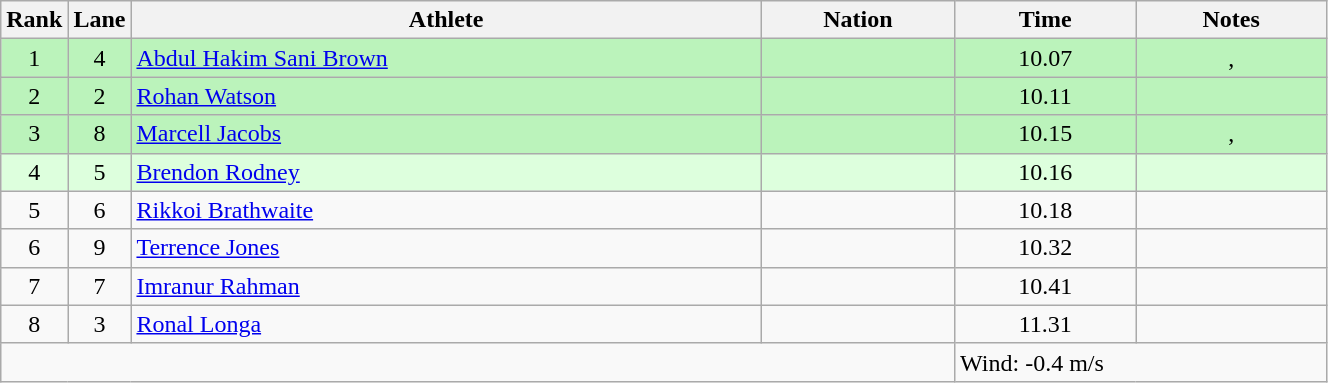<table class="wikitable sortable" style="text-align:center;width: 70%;">
<tr>
<th scope="col" style="width: 10px;">Rank</th>
<th scope="col" style="width: 10px;">Lane</th>
<th scope="col">Athlete</th>
<th scope="col">Nation</th>
<th scope="col">Time</th>
<th scope="col">Notes</th>
</tr>
<tr bgcolor=bbf3bb>
<td>1</td>
<td>4</td>
<td align=left><a href='#'>Abdul Hakim Sani Brown</a></td>
<td align=left></td>
<td>10.07</td>
<td>, </td>
</tr>
<tr bgcolor=bbf3bb>
<td>2</td>
<td>2</td>
<td align=left><a href='#'>Rohan Watson</a></td>
<td align=left></td>
<td>10.11</td>
<td></td>
</tr>
<tr bgcolor=bbf3bb>
<td>3</td>
<td>8</td>
<td align=left><a href='#'>Marcell Jacobs</a></td>
<td align=left></td>
<td>10.15</td>
<td>, </td>
</tr>
<tr bgcolor=ddffdd>
<td>4</td>
<td>5</td>
<td align=left><a href='#'>Brendon Rodney</a></td>
<td align=left></td>
<td>10.16</td>
<td></td>
</tr>
<tr>
<td>5</td>
<td>6</td>
<td align=left><a href='#'>Rikkoi Brathwaite</a></td>
<td align=left></td>
<td>10.18</td>
<td></td>
</tr>
<tr>
<td>6</td>
<td>9</td>
<td align=left><a href='#'>Terrence Jones</a></td>
<td align=left></td>
<td>10.32</td>
<td></td>
</tr>
<tr>
<td>7</td>
<td>7</td>
<td align=left><a href='#'>Imranur Rahman</a></td>
<td align=left></td>
<td>10.41</td>
<td></td>
</tr>
<tr>
<td>8</td>
<td>3</td>
<td align=left><a href='#'>Ronal Longa</a></td>
<td align=left></td>
<td>11.31</td>
<td></td>
</tr>
<tr class="sortbottom">
<td colspan="4"></td>
<td colspan="2" style="text-align:left;">Wind: -0.4 m/s</td>
</tr>
</table>
